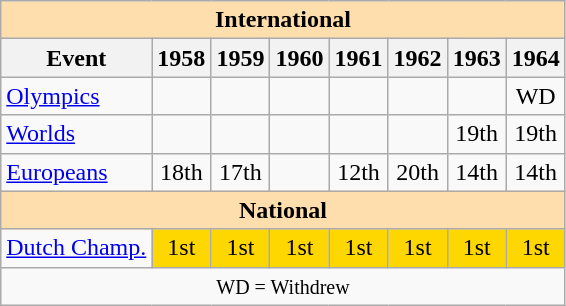<table class="wikitable" style="text-align:center">
<tr>
<th style="background-color: #ffdead; " colspan=8 align=center>International</th>
</tr>
<tr>
<th>Event</th>
<th>1958</th>
<th>1959</th>
<th>1960</th>
<th>1961</th>
<th>1962</th>
<th>1963</th>
<th>1964</th>
</tr>
<tr>
<td align=left><a href='#'>Olympics</a></td>
<td></td>
<td></td>
<td></td>
<td></td>
<td></td>
<td></td>
<td>WD</td>
</tr>
<tr>
<td align=left><a href='#'>Worlds</a></td>
<td></td>
<td></td>
<td></td>
<td></td>
<td></td>
<td>19th</td>
<td>19th</td>
</tr>
<tr>
<td align=left><a href='#'>Europeans</a></td>
<td>18th</td>
<td>17th</td>
<td></td>
<td>12th</td>
<td>20th</td>
<td>14th</td>
<td>14th</td>
</tr>
<tr>
<th style="background-color: #ffdead; " colspan=8 align=center>National</th>
</tr>
<tr>
<td align=left><a href='#'>Dutch Champ.</a></td>
<td bgcolor=gold>1st</td>
<td bgcolor=gold>1st</td>
<td bgcolor=gold>1st</td>
<td bgcolor=gold>1st</td>
<td bgcolor=gold>1st</td>
<td bgcolor=gold>1st</td>
<td bgcolor=gold>1st</td>
</tr>
<tr>
<td colspan=8 align=center><small> WD = Withdrew </small></td>
</tr>
</table>
